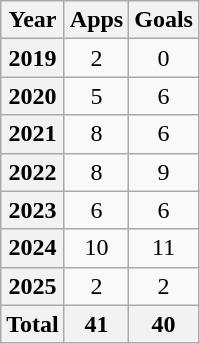<table class="wikitable plainrowheaders sortable" style="text-align: center;">
<tr>
<th scope="col">Year</th>
<th scope="col">Apps</th>
<th scope="col">Goals</th>
</tr>
<tr>
<th scope="row" style="text-align: center;">2019</th>
<td>2</td>
<td>0</td>
</tr>
<tr>
<th scope="row" style="text-align: center;">2020</th>
<td>5</td>
<td>6</td>
</tr>
<tr>
<th scope="row" style="text-align: center;">2021</th>
<td>8</td>
<td>6</td>
</tr>
<tr>
<th scope="row" style="text-align: center;">2022</th>
<td>8</td>
<td>9</td>
</tr>
<tr>
<th scope="row" style="text-align: center;">2023</th>
<td>6</td>
<td>6</td>
</tr>
<tr>
<th scope="row" style="text-align: center;">2024</th>
<td>10</td>
<td>11</td>
</tr>
<tr>
<th scope="row" style="text-align: center;">2025</th>
<td>2</td>
<td>2</td>
</tr>
<tr>
<th>Total</th>
<th>41</th>
<th>40</th>
</tr>
</table>
